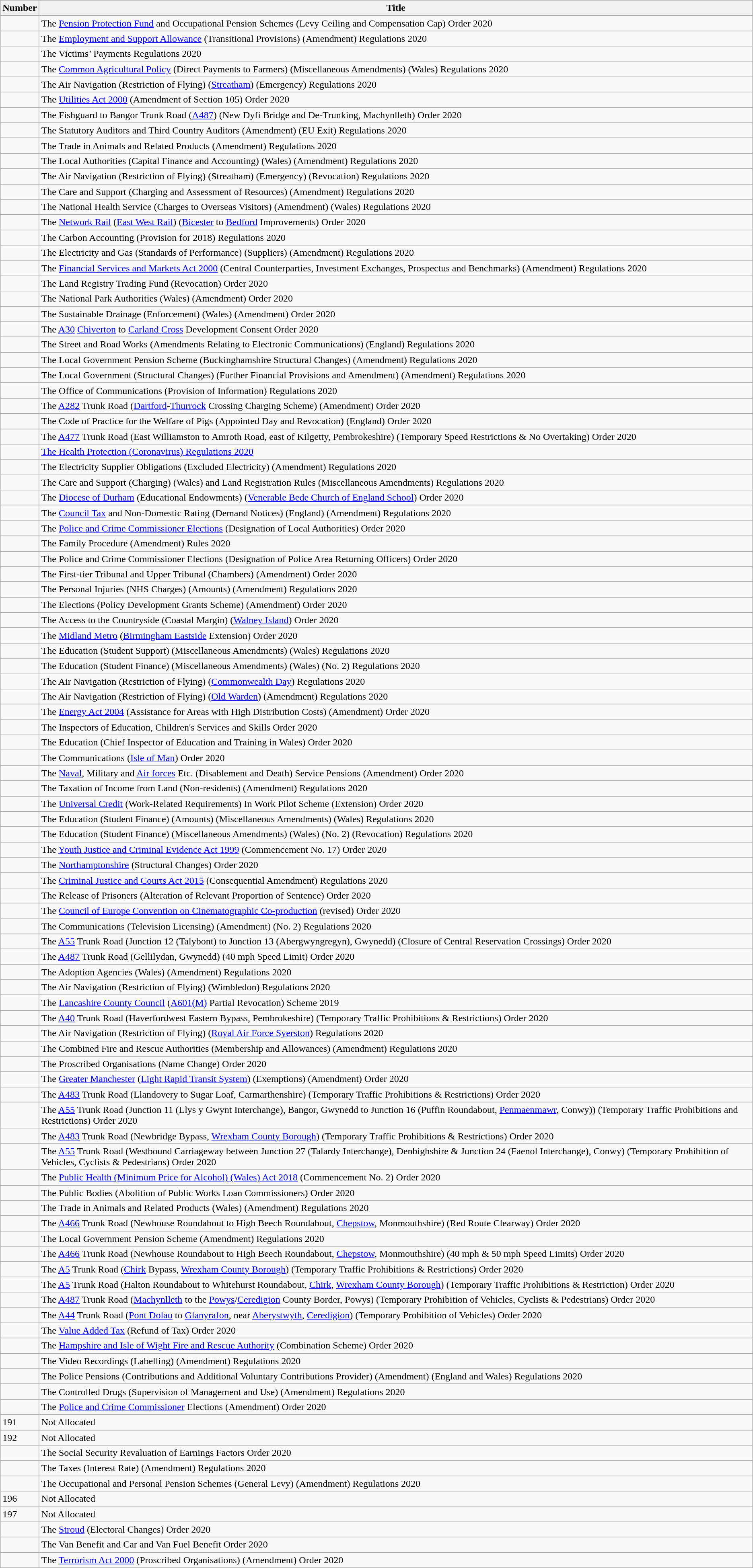<table class="wikitable collapsible collapsed">
<tr>
<th>Number</th>
<th>Title</th>
</tr>
<tr>
<td></td>
<td>The <a href='#'>Pension Protection Fund</a> and Occupational Pension Schemes (Levy Ceiling and Compensation Cap) Order 2020</td>
</tr>
<tr>
<td></td>
<td>The <a href='#'>Employment and Support Allowance</a> (Transitional Provisions) (Amendment) Regulations 2020</td>
</tr>
<tr>
<td></td>
<td>The Victims’ Payments Regulations 2020</td>
</tr>
<tr>
<td></td>
<td>The <a href='#'>Common Agricultural Policy</a> (Direct Payments to Farmers) (Miscellaneous Amendments) (Wales) Regulations 2020</td>
</tr>
<tr>
<td></td>
<td>The Air Navigation (Restriction of Flying) (<a href='#'>Streatham</a>) (Emergency) Regulations 2020</td>
</tr>
<tr>
<td></td>
<td>The <a href='#'>Utilities Act 2000</a> (Amendment of Section 105) Order 2020</td>
</tr>
<tr>
<td></td>
<td>The Fishguard to Bangor Trunk Road (<a href='#'>A487</a>) (New Dyfi Bridge and De-Trunking, Machynlleth) Order 2020</td>
</tr>
<tr>
<td></td>
<td>The Statutory Auditors and Third Country Auditors (Amendment) (EU Exit) Regulations 2020</td>
</tr>
<tr>
<td></td>
<td>The Trade in Animals and Related Products (Amendment) Regulations 2020</td>
</tr>
<tr>
<td></td>
<td>The Local Authorities (Capital Finance and Accounting) (Wales) (Amendment) Regulations 2020</td>
</tr>
<tr>
<td></td>
<td>The Air Navigation (Restriction of Flying) (Streatham) (Emergency) (Revocation) Regulations 2020</td>
</tr>
<tr>
<td></td>
<td>The Care and Support (Charging and Assessment of Resources) (Amendment) Regulations 2020</td>
</tr>
<tr>
<td></td>
<td>The National Health Service (Charges to Overseas Visitors) (Amendment) (Wales) Regulations 2020</td>
</tr>
<tr>
<td></td>
<td>The <a href='#'>Network Rail</a> (<a href='#'>East West Rail</a>) (<a href='#'>Bicester</a> to <a href='#'>Bedford</a> Improvements) Order 2020</td>
</tr>
<tr>
<td></td>
<td>The Carbon Accounting (Provision for 2018) Regulations 2020</td>
</tr>
<tr>
<td></td>
<td>The Electricity and Gas (Standards of Performance) (Suppliers) (Amendment) Regulations 2020</td>
</tr>
<tr>
<td></td>
<td>The <a href='#'>Financial Services and Markets Act 2000</a> (Central Counterparties, Investment Exchanges, Prospectus and Benchmarks) (Amendment) Regulations 2020</td>
</tr>
<tr>
<td></td>
<td>The Land Registry Trading Fund (Revocation) Order 2020</td>
</tr>
<tr>
<td></td>
<td>The National Park Authorities (Wales) (Amendment) Order 2020</td>
</tr>
<tr>
<td></td>
<td>The Sustainable Drainage (Enforcement) (Wales) (Amendment) Order 2020</td>
</tr>
<tr>
<td></td>
<td>The <a href='#'>A30</a> <a href='#'>Chiverton</a> to <a href='#'>Carland Cross</a> Development Consent Order 2020</td>
</tr>
<tr>
<td></td>
<td>The Street and Road Works (Amendments Relating to Electronic Communications) (England) Regulations 2020</td>
</tr>
<tr>
<td></td>
<td>The Local Government Pension Scheme (Buckinghamshire Structural Changes) (Amendment) Regulations 2020</td>
</tr>
<tr>
<td></td>
<td>The Local Government (Structural Changes) (Further Financial Provisions and Amendment) (Amendment) Regulations 2020</td>
</tr>
<tr>
<td></td>
<td>The Office of Communications (Provision of Information) Regulations 2020</td>
</tr>
<tr>
<td></td>
<td>The <a href='#'>A282</a> Trunk Road (<a href='#'>Dartford</a>-<a href='#'>Thurrock</a> Crossing Charging Scheme) (Amendment) Order 2020</td>
</tr>
<tr>
<td></td>
<td>The Code of Practice for the Welfare of Pigs (Appointed Day and Revocation) (England) Order 2020</td>
</tr>
<tr>
<td></td>
<td>The <a href='#'>A477</a> Trunk Road (East Williamston to Amroth Road, east of Kilgetty, Pembrokeshire) (Temporary Speed Restrictions & No Overtaking) Order 2020</td>
</tr>
<tr>
<td></td>
<td><a href='#'>The Health Protection (Coronavirus) Regulations 2020</a></td>
</tr>
<tr>
<td></td>
<td>The Electricity Supplier Obligations (Excluded Electricity) (Amendment) Regulations 2020</td>
</tr>
<tr>
<td></td>
<td>The Care and Support (Charging) (Wales) and Land Registration Rules (Miscellaneous Amendments) Regulations 2020</td>
</tr>
<tr>
<td></td>
<td>The <a href='#'>Diocese of Durham</a> (Educational Endowments) (<a href='#'>Venerable Bede Church of England School</a>) Order 2020</td>
</tr>
<tr>
<td></td>
<td>The <a href='#'>Council Tax</a> and Non-Domestic Rating (Demand Notices) (England) (Amendment) Regulations 2020</td>
</tr>
<tr>
<td></td>
<td>The <a href='#'>Police and Crime Commissioner Elections</a> (Designation of Local Authorities) Order 2020</td>
</tr>
<tr>
<td></td>
<td>The Family Procedure (Amendment) Rules 2020</td>
</tr>
<tr>
<td></td>
<td>The Police and Crime Commissioner Elections (Designation of Police Area Returning Officers) Order 2020</td>
</tr>
<tr>
<td></td>
<td>The First-tier Tribunal and Upper Tribunal (Chambers) (Amendment) Order 2020</td>
</tr>
<tr>
<td></td>
<td>The Personal Injuries (NHS Charges) (Amounts) (Amendment) Regulations 2020</td>
</tr>
<tr>
<td></td>
<td>The Elections (Policy Development Grants Scheme) (Amendment) Order 2020</td>
</tr>
<tr>
<td></td>
<td>The Access to the Countryside (Coastal Margin) (<a href='#'>Walney Island</a>) Order 2020</td>
</tr>
<tr>
<td></td>
<td>The <a href='#'>Midland Metro</a> (<a href='#'>Birmingham Eastside</a> Extension) Order 2020</td>
</tr>
<tr>
<td></td>
<td>The Education (Student Support) (Miscellaneous Amendments) (Wales) Regulations 2020</td>
</tr>
<tr>
<td></td>
<td>The Education (Student Finance) (Miscellaneous Amendments) (Wales) (No. 2) Regulations 2020</td>
</tr>
<tr>
<td></td>
<td>The Air Navigation (Restriction of Flying) (<a href='#'>Commonwealth Day</a>) Regulations 2020</td>
</tr>
<tr>
<td></td>
<td>The Air Navigation (Restriction of Flying) (<a href='#'>Old Warden</a>) (Amendment) Regulations 2020</td>
</tr>
<tr>
<td></td>
<td>The <a href='#'>Energy Act 2004</a> (Assistance for Areas with High Distribution Costs) (Amendment) Order 2020</td>
</tr>
<tr>
<td></td>
<td>The Inspectors of Education, Children's Services and Skills Order 2020</td>
</tr>
<tr>
<td></td>
<td>The Education (Chief Inspector of Education and Training in Wales) Order 2020</td>
</tr>
<tr>
<td></td>
<td>The Communications (<a href='#'>Isle of Man</a>) Order 2020</td>
</tr>
<tr>
<td></td>
<td>The <a href='#'>Naval</a>, Military and <a href='#'>Air forces</a> Etc. (Disablement and Death) Service Pensions (Amendment) Order 2020</td>
</tr>
<tr>
<td></td>
<td>The Taxation of Income from Land (Non-residents) (Amendment) Regulations 2020</td>
</tr>
<tr>
<td></td>
<td>The <a href='#'>Universal Credit</a> (Work-Related Requirements) In Work Pilot Scheme (Extension) Order 2020</td>
</tr>
<tr>
<td></td>
<td>The Education (Student Finance) (Amounts) (Miscellaneous Amendments) (Wales) Regulations 2020</td>
</tr>
<tr>
<td></td>
<td>The Education (Student Finance) (Miscellaneous Amendments) (Wales) (No. 2) (Revocation) Regulations 2020</td>
</tr>
<tr>
<td></td>
<td>The <a href='#'>Youth Justice and Criminal Evidence Act 1999</a> (Commencement No. 17) Order 2020</td>
</tr>
<tr>
<td></td>
<td>The <a href='#'>Northamptonshire</a> (Structural Changes) Order 2020</td>
</tr>
<tr>
<td></td>
<td>The <a href='#'>Criminal Justice and Courts Act 2015</a> (Consequential Amendment) Regulations 2020</td>
</tr>
<tr>
<td></td>
<td>The Release of Prisoners (Alteration of Relevant Proportion of Sentence) Order 2020</td>
</tr>
<tr>
<td></td>
<td>The <a href='#'>Council of Europe Convention on Cinematographic Co-production</a> (revised) Order 2020</td>
</tr>
<tr>
<td></td>
<td>The Communications (Television Licensing) (Amendment) (No. 2) Regulations 2020</td>
</tr>
<tr>
<td></td>
<td>The <a href='#'>A55</a> Trunk Road (Junction 12 (Talybont) to Junction 13 (Abergwyngregyn), Gwynedd) (Closure of Central Reservation Crossings) Order 2020</td>
</tr>
<tr>
<td></td>
<td>The <a href='#'>A487</a> Trunk Road (Gellilydan, Gwynedd) (40 mph Speed Limit) Order 2020</td>
</tr>
<tr>
<td></td>
<td>The Adoption Agencies (Wales) (Amendment) Regulations 2020</td>
</tr>
<tr>
<td></td>
<td>The Air Navigation (Restriction of Flying) (Wimbledon) Regulations 2020</td>
</tr>
<tr>
<td></td>
<td>The <a href='#'>Lancashire County Council</a> (<a href='#'>A601(M)</a> Partial Revocation) Scheme 2019</td>
</tr>
<tr>
<td></td>
<td>The <a href='#'>A40</a> Trunk Road (Haverfordwest Eastern Bypass, Pembrokeshire) (Temporary Traffic Prohibitions & Restrictions) Order 2020</td>
</tr>
<tr>
<td></td>
<td>The Air Navigation (Restriction of Flying) (<a href='#'>Royal Air Force Syerston</a>) Regulations 2020</td>
</tr>
<tr>
<td></td>
<td>The Combined Fire and Rescue Authorities (Membership and Allowances) (Amendment) Regulations 2020</td>
</tr>
<tr>
<td></td>
<td>The Proscribed Organisations (Name Change) Order 2020</td>
</tr>
<tr>
<td></td>
<td>The <a href='#'>Greater Manchester</a> (<a href='#'>Light Rapid Transit System</a>) (Exemptions) (Amendment) Order 2020</td>
</tr>
<tr>
<td></td>
<td>The <a href='#'>A483</a> Trunk Road (Llandovery to Sugar Loaf, Carmarthenshire) (Temporary Traffic Prohibitions & Restrictions) Order 2020</td>
</tr>
<tr>
<td></td>
<td>The <a href='#'>A55</a> Trunk Road (Junction 11 (Llys y Gwynt Interchange), Bangor, Gwynedd to Junction 16 (Puffin Roundabout, <a href='#'>Penmaenmawr</a>, Conwy)) (Temporary Traffic Prohibitions and Restrictions) Order 2020</td>
</tr>
<tr>
<td></td>
<td>The <a href='#'>A483</a> Trunk Road (Newbridge Bypass, <a href='#'>Wrexham County Borough</a>) (Temporary Traffic Prohibitions & Restrictions) Order 2020</td>
</tr>
<tr>
<td></td>
<td>The <a href='#'>A55</a> Trunk Road (Westbound Carriageway between Junction 27 (Talardy Interchange), Denbighshire & Junction 24 (Faenol Interchange), Conwy) (Temporary Prohibition of Vehicles, Cyclists & Pedestrians) Order 2020</td>
</tr>
<tr>
<td></td>
<td>The <a href='#'>Public Health (Minimum Price for Alcohol) (Wales) Act 2018</a> (Commencement No. 2) Order 2020</td>
</tr>
<tr>
<td></td>
<td>The Public Bodies (Abolition of Public Works Loan Commissioners) Order 2020</td>
</tr>
<tr>
<td></td>
<td>The Trade in Animals and Related Products (Wales) (Amendment) Regulations 2020</td>
</tr>
<tr>
<td></td>
<td>The <a href='#'>A466</a> Trunk Road (Newhouse Roundabout to High Beech Roundabout, <a href='#'>Chepstow</a>, Monmouthshire) (Red Route Clearway) Order 2020</td>
</tr>
<tr>
<td></td>
<td>The Local Government Pension Scheme (Amendment) Regulations 2020</td>
</tr>
<tr>
<td></td>
<td>The <a href='#'>A466</a> Trunk Road (Newhouse Roundabout to High Beech Roundabout, <a href='#'>Chepstow</a>, Monmouthshire) (40 mph & 50 mph Speed Limits) Order 2020</td>
</tr>
<tr>
<td></td>
<td>The <a href='#'>A5</a> Trunk Road (<a href='#'>Chirk</a> Bypass, <a href='#'>Wrexham County Borough</a>) (Temporary Traffic Prohibitions & Restrictions) Order 2020</td>
</tr>
<tr>
<td></td>
<td>The <a href='#'>A5</a> Trunk Road (Halton Roundabout to Whitehurst Roundabout, <a href='#'>Chirk</a>, <a href='#'>Wrexham County Borough</a>) (Temporary Traffic Prohibitions & Restriction) Order 2020</td>
</tr>
<tr>
<td></td>
<td>The <a href='#'>A487</a> Trunk Road (<a href='#'>Machynlleth</a> to the <a href='#'>Powys</a>/<a href='#'>Ceredigion</a> County Border, Powys) (Temporary Prohibition of Vehicles, Cyclists & Pedestrians) Order 2020</td>
</tr>
<tr>
<td></td>
<td>The <a href='#'>A44</a> Trunk Road (<a href='#'>Pont Dolau</a> to <a href='#'>Glanyrafon</a>, near <a href='#'>Aberystwyth</a>, <a href='#'>Ceredigion</a>) (Temporary Prohibition of Vehicles) Order 2020</td>
</tr>
<tr>
<td></td>
<td>The <a href='#'>Value Added Tax</a> (Refund of Tax) Order 2020</td>
</tr>
<tr>
<td></td>
<td>The <a href='#'>Hampshire and Isle of Wight Fire and Rescue Authority</a> (Combination Scheme) Order 2020</td>
</tr>
<tr>
<td></td>
<td>The Video Recordings (Labelling) (Amendment) Regulations 2020</td>
</tr>
<tr>
<td></td>
<td>The Police Pensions (Contributions and Additional Voluntary Contributions Provider) (Amendment) (England and Wales) Regulations 2020</td>
</tr>
<tr>
<td></td>
<td>The Controlled Drugs (Supervision of Management and Use) (Amendment) Regulations 2020</td>
</tr>
<tr>
<td></td>
<td>The <a href='#'>Police and Crime Commissioner</a> Elections (Amendment) Order 2020</td>
</tr>
<tr>
<td>191</td>
<td>Not Allocated</td>
</tr>
<tr>
<td>192</td>
<td>Not Allocated</td>
</tr>
<tr>
<td></td>
<td>The Social Security Revaluation of Earnings Factors Order 2020</td>
</tr>
<tr>
<td></td>
<td>The Taxes (Interest Rate) (Amendment) Regulations 2020</td>
</tr>
<tr>
<td></td>
<td>The Occupational and Personal Pension Schemes (General Levy) (Amendment) Regulations 2020</td>
</tr>
<tr>
<td>196</td>
<td>Not Allocated</td>
</tr>
<tr>
<td>197</td>
<td>Not Allocated</td>
</tr>
<tr>
<td></td>
<td>The <a href='#'>Stroud</a> (Electoral Changes) Order 2020</td>
</tr>
<tr>
<td></td>
<td>The Van Benefit and Car and Van Fuel Benefit Order 2020</td>
</tr>
<tr>
<td></td>
<td>The <a href='#'>Terrorism Act 2000</a> (Proscribed Organisations) (Amendment) Order 2020</td>
</tr>
</table>
